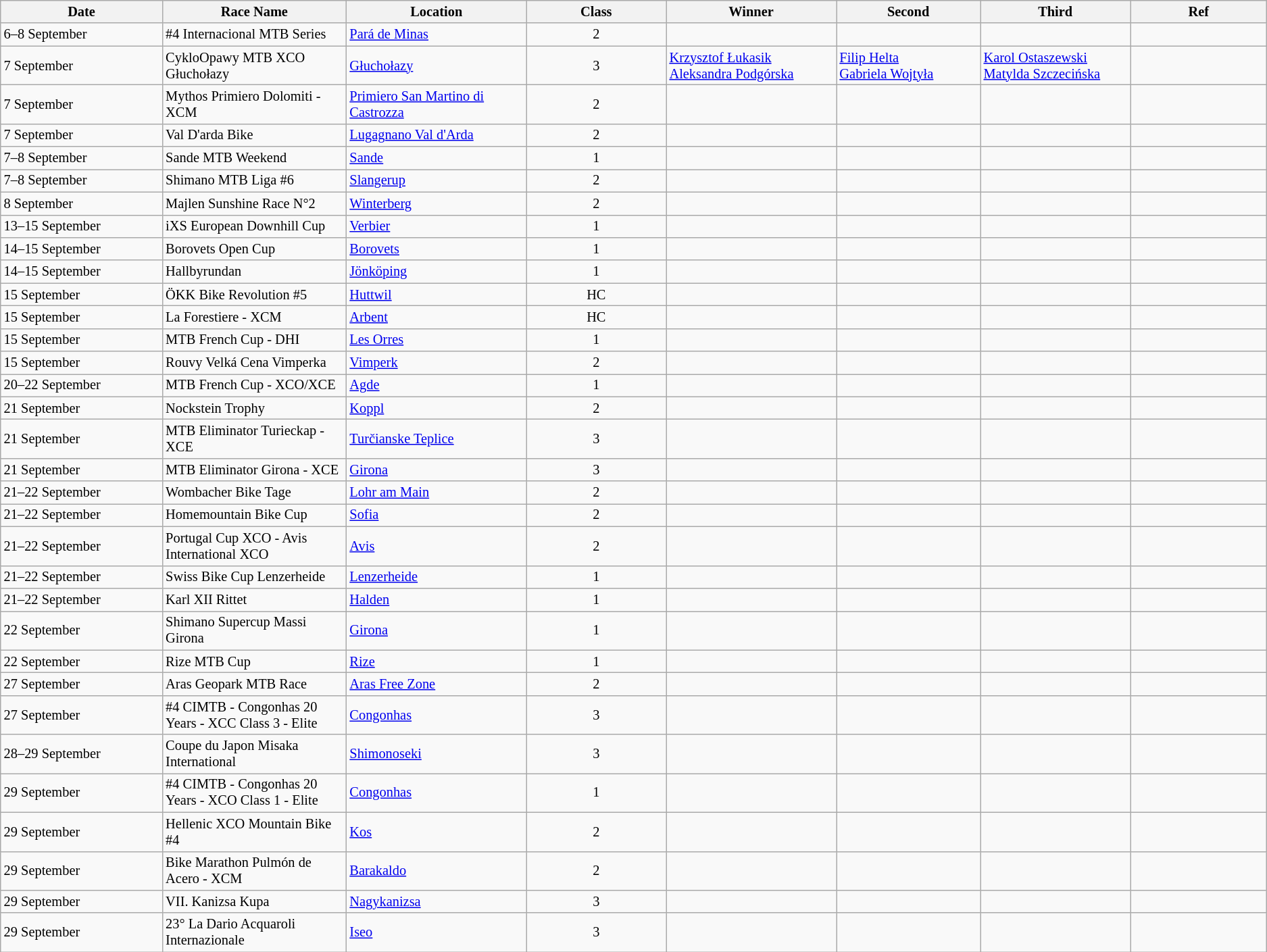<table class="wikitable sortable" style="font-size:85%;">
<tr>
<th style="width:190px;">Date</th>
<th style="width:210px;">Race Name</th>
<th style="width:210px;">Location</th>
<th style="width:170px;">Class</th>
<th width=200px>Winner</th>
<th style="width:170px;">Second</th>
<th style="width:170px;">Third</th>
<th style="width:170px;">Ref</th>
</tr>
<tr>
<td>6–8 September</td>
<td>#4 Internacional MTB Series</td>
<td> <a href='#'>Pará de Minas</a></td>
<td align=center>2</td>
<td></td>
<td></td>
<td></td>
<td align=center></td>
</tr>
<tr>
<td>7 September</td>
<td>CykloOpawy MTB XCO Głuchołazy</td>
<td> <a href='#'>Głuchołazy</a></td>
<td align=center>3</td>
<td> <a href='#'>Krzysztof Łukasik</a><br> <a href='#'>Aleksandra Podgórska</a></td>
<td> <a href='#'>Filip Helta</a><br> <a href='#'>Gabriela Wojtyła</a></td>
<td> <a href='#'>Karol Ostaszewski</a><br> <a href='#'>Matylda Szczecińska</a></td>
<td align=center></td>
</tr>
<tr>
<td>7 September</td>
<td>Mythos Primiero Dolomiti - XCM</td>
<td> <a href='#'>Primiero San Martino di Castrozza</a></td>
<td align=center>2</td>
<td></td>
<td></td>
<td></td>
<td align=center></td>
</tr>
<tr>
<td>7 September</td>
<td>Val D'arda Bike</td>
<td> <a href='#'>Lugagnano Val d'Arda</a></td>
<td align=center>2</td>
<td></td>
<td></td>
<td></td>
<td align=center></td>
</tr>
<tr>
<td>7–8 September</td>
<td>Sande MTB Weekend</td>
<td> <a href='#'>Sande</a></td>
<td align=center>1</td>
<td></td>
<td></td>
<td></td>
<td align=center></td>
</tr>
<tr>
<td>7–8 September</td>
<td>Shimano MTB Liga #6</td>
<td> <a href='#'>Slangerup</a></td>
<td align=center>2</td>
<td></td>
<td></td>
<td></td>
<td align=center></td>
</tr>
<tr>
<td>8 September</td>
<td>Majlen Sunshine Race N°2</td>
<td> <a href='#'>Winterberg</a></td>
<td align=center>2</td>
<td></td>
<td></td>
<td></td>
<td align=center></td>
</tr>
<tr>
<td>13–15 September</td>
<td>iXS European Downhill Cup</td>
<td> <a href='#'>Verbier</a></td>
<td align=center>1</td>
<td></td>
<td></td>
<td></td>
<td align=center></td>
</tr>
<tr>
<td>14–15 September</td>
<td>Borovets Open Cup</td>
<td> <a href='#'>Borovets</a></td>
<td align=center>1</td>
<td></td>
<td></td>
<td></td>
<td align=center></td>
</tr>
<tr>
<td>14–15 September</td>
<td>Hallbyrundan</td>
<td> <a href='#'>Jönköping</a></td>
<td align=center>1</td>
<td></td>
<td></td>
<td></td>
<td align=center></td>
</tr>
<tr>
<td>15 September</td>
<td>ÖKK Bike Revolution #5</td>
<td> <a href='#'>Huttwil</a></td>
<td align=center>HC</td>
<td></td>
<td></td>
<td></td>
<td align=center></td>
</tr>
<tr>
<td>15 September</td>
<td>La Forestiere - XCM</td>
<td> <a href='#'>Arbent</a></td>
<td align=center>HC</td>
<td></td>
<td></td>
<td></td>
<td align=center></td>
</tr>
<tr>
<td>15 September</td>
<td>MTB French Cup - DHI</td>
<td> <a href='#'>Les Orres</a></td>
<td align=center>1</td>
<td></td>
<td></td>
<td></td>
<td align=center></td>
</tr>
<tr>
<td>15 September</td>
<td>Rouvy Velká Cena Vimperka</td>
<td> <a href='#'>Vimperk</a></td>
<td align=center>2</td>
<td></td>
<td></td>
<td></td>
<td align=center></td>
</tr>
<tr>
<td>20–22 September</td>
<td>MTB French Cup - XCO/XCE</td>
<td> <a href='#'>Agde</a></td>
<td align=center>1</td>
<td></td>
<td></td>
<td></td>
<td align=center></td>
</tr>
<tr>
<td>21 September</td>
<td>Nockstein Trophy</td>
<td> <a href='#'>Koppl</a></td>
<td align=center>2</td>
<td></td>
<td></td>
<td></td>
<td align=center></td>
</tr>
<tr>
<td>21 September</td>
<td>MTB Eliminator Turieckap - XCE</td>
<td> <a href='#'>Turčianske Teplice</a></td>
<td align=center>3</td>
<td></td>
<td></td>
<td></td>
<td align=center></td>
</tr>
<tr>
<td>21 September</td>
<td>MTB Eliminator Girona - XCE</td>
<td> <a href='#'>Girona</a></td>
<td align=center>3</td>
<td></td>
<td></td>
<td></td>
<td align=center></td>
</tr>
<tr>
<td>21–22 September</td>
<td>Wombacher Bike Tage</td>
<td> <a href='#'>Lohr am Main</a></td>
<td align=center>2</td>
<td></td>
<td></td>
<td></td>
<td align=center></td>
</tr>
<tr>
<td>21–22 September</td>
<td>Homemountain Bike Cup</td>
<td> <a href='#'>Sofia</a></td>
<td align=center>2</td>
<td></td>
<td></td>
<td></td>
<td align=center></td>
</tr>
<tr>
<td>21–22 September</td>
<td>Portugal Cup XCO - Avis International XCO</td>
<td> <a href='#'>Avis</a></td>
<td align=center>2</td>
<td></td>
<td></td>
<td></td>
<td align=center></td>
</tr>
<tr>
<td>21–22 September</td>
<td>Swiss Bike Cup Lenzerheide</td>
<td> <a href='#'>Lenzerheide</a></td>
<td align=center>1</td>
<td></td>
<td></td>
<td></td>
<td align=center></td>
</tr>
<tr>
<td>21–22 September</td>
<td>Karl XII Rittet</td>
<td> <a href='#'>Halden</a></td>
<td align=center>1</td>
<td></td>
<td></td>
<td></td>
<td align=center></td>
</tr>
<tr>
<td>22 September</td>
<td>Shimano Supercup Massi Girona</td>
<td> <a href='#'>Girona</a></td>
<td align=center>1</td>
<td></td>
<td></td>
<td></td>
<td align=center></td>
</tr>
<tr>
<td>22 September</td>
<td>Rize MTB Cup</td>
<td> <a href='#'>Rize</a></td>
<td align=center>1</td>
<td></td>
<td></td>
<td></td>
<td align=center></td>
</tr>
<tr>
<td>27 September</td>
<td>Aras Geopark MTB Race</td>
<td> <a href='#'>Aras Free Zone</a></td>
<td align=center>2</td>
<td></td>
<td></td>
<td></td>
<td align=center></td>
</tr>
<tr>
<td>27 September</td>
<td>#4 CIMTB - Congonhas 20 Years - XCC Class 3 - Elite</td>
<td> <a href='#'>Congonhas</a></td>
<td align=center>3</td>
<td></td>
<td></td>
<td></td>
<td align=center></td>
</tr>
<tr>
<td>28–29 September</td>
<td>Coupe du Japon Misaka International</td>
<td> <a href='#'>Shimonoseki</a></td>
<td align=center>3</td>
<td></td>
<td></td>
<td></td>
<td align=center></td>
</tr>
<tr>
<td>29 September</td>
<td>#4 CIMTB - Congonhas 20 Years - XCO Class 1 - Elite</td>
<td> <a href='#'>Congonhas</a></td>
<td align=center>1</td>
<td></td>
<td></td>
<td></td>
<td align=center></td>
</tr>
<tr>
<td>29 September</td>
<td>Hellenic XCO Mountain Bike #4</td>
<td> <a href='#'>Kos</a></td>
<td align=center>2</td>
<td></td>
<td></td>
<td></td>
<td align=center></td>
</tr>
<tr>
<td>29 September</td>
<td>Bike Marathon Pulmón de Acero - XCM</td>
<td> <a href='#'>Barakaldo</a></td>
<td align=center>2</td>
<td></td>
<td></td>
<td></td>
<td align=center></td>
</tr>
<tr>
<td>29 September</td>
<td>VII. Kanizsa Kupa</td>
<td> <a href='#'>Nagykanizsa</a></td>
<td align=center>3</td>
<td></td>
<td></td>
<td></td>
<td align=center></td>
</tr>
<tr>
<td>29 September</td>
<td>23° La Dario Acquaroli Internazionale</td>
<td> <a href='#'>Iseo</a></td>
<td align=center>3</td>
<td></td>
<td></td>
<td></td>
<td align=center></td>
</tr>
</table>
